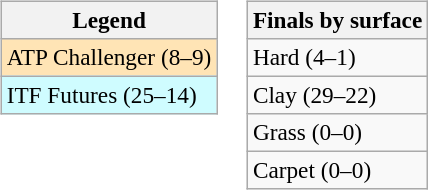<table>
<tr valign=top>
<td><br><table class=wikitable style=font-size:97%>
<tr>
<th>Legend</th>
</tr>
<tr bgcolor=moccasin>
<td>ATP Challenger (8–9)</td>
</tr>
<tr bgcolor=cffcff>
<td>ITF Futures (25–14)</td>
</tr>
</table>
</td>
<td><br><table class=wikitable style=font-size:97%>
<tr>
<th>Finals by surface</th>
</tr>
<tr>
<td>Hard (4–1)</td>
</tr>
<tr>
<td>Clay (29–22)</td>
</tr>
<tr>
<td>Grass (0–0)</td>
</tr>
<tr>
<td>Carpet (0–0)</td>
</tr>
</table>
</td>
</tr>
</table>
